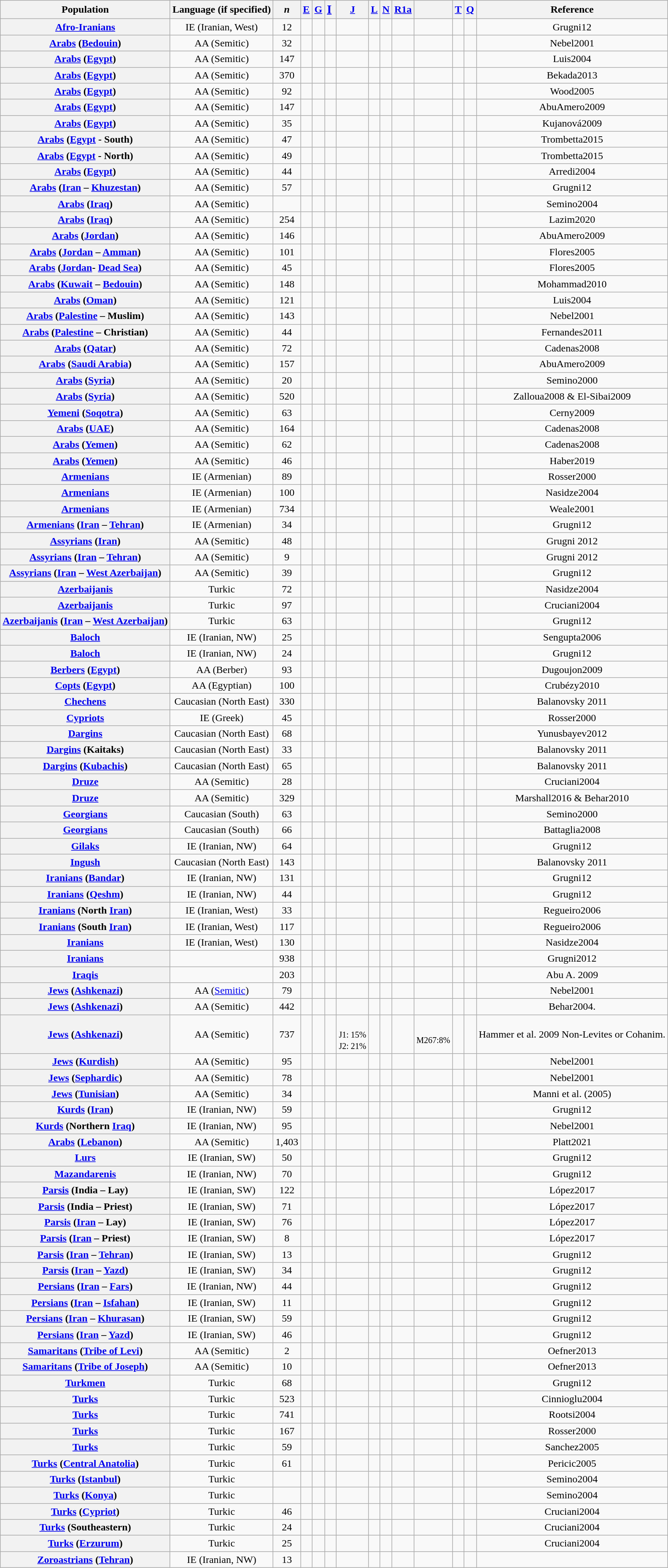<table class="wikitable sortable" style="text-align:center; font-size: 100%">
<tr>
<th>Population</th>
<th>Language (if specified)</th>
<th><em>n</em></th>
<th><a href='#'>E</a></th>
<th><a href='#'>G</a></th>
<th><a href='#'><big>I</big></a> </th>
<th><a href='#'>J</a></th>
<th><a href='#'>L</a></th>
<th><a href='#'>N</a></th>
<th><a href='#'>R1a</a></th>
<th></th>
<th><a href='#'>T</a></th>
<th><a href='#'>Q</a></th>
<th>Reference</th>
</tr>
<tr>
<th><a href='#'>Afro-Iranians</a></th>
<td>IE (Iranian, West)</td>
<td>12</td>
<td></td>
<td></td>
<td></td>
<td></td>
<td></td>
<td></td>
<td></td>
<td></td>
<td></td>
<td></td>
<td>Grugni12</td>
</tr>
<tr>
<th><a href='#'>Arabs</a> (<a href='#'>Bedouin</a>)</th>
<td>AA (Semitic)</td>
<td>32</td>
<td></td>
<td></td>
<td></td>
<td></td>
<td></td>
<td></td>
<td></td>
<td></td>
<td></td>
<td></td>
<td>Nebel2001</td>
</tr>
<tr>
<th><a href='#'>Arabs</a> (<a href='#'>Egypt</a>)</th>
<td>AA (Semitic)</td>
<td>147</td>
<td></td>
<td></td>
<td></td>
<td></td>
<td></td>
<td></td>
<td></td>
<td></td>
<td></td>
<td></td>
<td>Luis2004</td>
</tr>
<tr>
<th><a href='#'>Arabs</a> (<a href='#'>Egypt</a>)</th>
<td>AA (Semitic)</td>
<td>370</td>
<td></td>
<td></td>
<td></td>
<td></td>
<td></td>
<td></td>
<td></td>
<td></td>
<td></td>
<td></td>
<td>Bekada2013</td>
</tr>
<tr>
<th><a href='#'>Arabs</a> (<a href='#'>Egypt</a>)</th>
<td>AA (Semitic)</td>
<td>92</td>
<td></td>
<td></td>
<td></td>
<td></td>
<td></td>
<td></td>
<td></td>
<td></td>
<td></td>
<td></td>
<td>Wood2005</td>
</tr>
<tr>
<th><a href='#'>Arabs</a> (<a href='#'>Egypt</a>)</th>
<td>AA (Semitic)</td>
<td>147</td>
<td></td>
<td></td>
<td></td>
<td></td>
<td></td>
<td></td>
<td></td>
<td></td>
<td></td>
<td></td>
<td>AbuAmero2009</td>
</tr>
<tr>
<th><a href='#'>Arabs</a> (<a href='#'>Egypt</a>)</th>
<td>AA (Semitic)</td>
<td>35</td>
<td></td>
<td></td>
<td></td>
<td></td>
<td></td>
<td></td>
<td></td>
<td></td>
<td></td>
<td></td>
<td>Kujanová2009</td>
</tr>
<tr>
<th><a href='#'>Arabs</a> (<a href='#'>Egypt</a> - South)</th>
<td>AA (Semitic)</td>
<td>47</td>
<td></td>
<td></td>
<td></td>
<td></td>
<td></td>
<td></td>
<td></td>
<td></td>
<td></td>
<td></td>
<td>Trombetta2015</td>
</tr>
<tr>
<th><a href='#'>Arabs</a> (<a href='#'>Egypt</a> - North)</th>
<td>AA (Semitic)</td>
<td>49</td>
<td></td>
<td></td>
<td></td>
<td></td>
<td></td>
<td></td>
<td></td>
<td></td>
<td></td>
<td></td>
<td>Trombetta2015</td>
</tr>
<tr>
<th><a href='#'>Arabs</a> (<a href='#'>Egypt</a>)</th>
<td>AA (Semitic)</td>
<td>44</td>
<td></td>
<td></td>
<td></td>
<td></td>
<td></td>
<td></td>
<td></td>
<td></td>
<td></td>
<td></td>
<td>Arredi2004</td>
</tr>
<tr>
<th><a href='#'>Arabs</a> (<a href='#'>Iran</a> – <a href='#'>Khuzestan</a>)</th>
<td>AA (Semitic)</td>
<td>57</td>
<td></td>
<td></td>
<td></td>
<td></td>
<td></td>
<td></td>
<td></td>
<td></td>
<td></td>
<td></td>
<td>Grugni12</td>
</tr>
<tr>
<th><a href='#'>Arabs</a> (<a href='#'>Iraq</a>)</th>
<td>AA (Semitic)</td>
<td></td>
<td></td>
<td></td>
<td></td>
<td></td>
<td></td>
<td></td>
<td></td>
<td></td>
<td></td>
<td></td>
<td>Semino2004</td>
</tr>
<tr>
<th><a href='#'>Arabs</a> (<a href='#'>Iraq</a>)</th>
<td>AA (Semitic)</td>
<td>254</td>
<td></td>
<td></td>
<td></td>
<td></td>
<td></td>
<td></td>
<td></td>
<td></td>
<td></td>
<td></td>
<td>Lazim2020</td>
</tr>
<tr>
<th><a href='#'>Arabs</a> (<a href='#'>Jordan</a>)</th>
<td>AA (Semitic)</td>
<td>146</td>
<td></td>
<td></td>
<td></td>
<td></td>
<td></td>
<td></td>
<td></td>
<td></td>
<td></td>
<td></td>
<td>AbuAmero2009</td>
</tr>
<tr>
<th><a href='#'>Arabs</a> (<a href='#'>Jordan</a> – <a href='#'>Amman</a>)</th>
<td>AA (Semitic)</td>
<td>101</td>
<td></td>
<td></td>
<td></td>
<td></td>
<td></td>
<td></td>
<td></td>
<td></td>
<td></td>
<td></td>
<td>Flores2005</td>
</tr>
<tr>
<th><a href='#'>Arabs</a> (<a href='#'>Jordan</a>- <a href='#'>Dead Sea</a>)</th>
<td>AA (Semitic)</td>
<td>45</td>
<td></td>
<td></td>
<td></td>
<td></td>
<td></td>
<td></td>
<td></td>
<td></td>
<td></td>
<td></td>
<td>Flores2005</td>
</tr>
<tr>
<th><a href='#'>Arabs</a> (<a href='#'>Kuwait</a> – <a href='#'>Bedouin</a>)</th>
<td>AA (Semitic)</td>
<td>148</td>
<td></td>
<td></td>
<td></td>
<td></td>
<td></td>
<td></td>
<td></td>
<td></td>
<td></td>
<td></td>
<td>Mohammad2010</td>
</tr>
<tr>
<th><a href='#'>Arabs</a> (<a href='#'>Oman</a>)</th>
<td>AA (Semitic)</td>
<td>121</td>
<td></td>
<td></td>
<td></td>
<td></td>
<td></td>
<td></td>
<td></td>
<td></td>
<td></td>
<td></td>
<td>Luis2004</td>
</tr>
<tr>
<th><a href='#'>Arabs</a> (<a href='#'>Palestine</a> – Muslim)</th>
<td>AA (Semitic)</td>
<td>143</td>
<td></td>
<td></td>
<td></td>
<td></td>
<td></td>
<td></td>
<td></td>
<td></td>
<td></td>
<td></td>
<td>Nebel2001</td>
</tr>
<tr>
<th><a href='#'>Arabs</a> (<a href='#'>Palestine</a> – Christian)</th>
<td>AA (Semitic)</td>
<td>44</td>
<td></td>
<td></td>
<td></td>
<td></td>
<td></td>
<td></td>
<td></td>
<td></td>
<td></td>
<td></td>
<td>Fernandes2011</td>
</tr>
<tr>
<th><a href='#'>Arabs</a> (<a href='#'>Qatar</a>)</th>
<td>AA (Semitic)</td>
<td>72</td>
<td></td>
<td></td>
<td></td>
<td></td>
<td></td>
<td></td>
<td></td>
<td></td>
<td></td>
<td></td>
<td>Cadenas2008</td>
</tr>
<tr>
<th><a href='#'>Arabs</a> (<a href='#'>Saudi Arabia</a>)</th>
<td>AA (Semitic)</td>
<td>157</td>
<td></td>
<td></td>
<td></td>
<td></td>
<td></td>
<td></td>
<td></td>
<td></td>
<td></td>
<td></td>
<td>AbuAmero2009</td>
</tr>
<tr>
<th><a href='#'>Arabs</a> (<a href='#'>Syria</a>)</th>
<td>AA (Semitic)</td>
<td>20</td>
<td></td>
<td></td>
<td></td>
<td></td>
<td></td>
<td></td>
<td></td>
<td></td>
<td></td>
<td></td>
<td>Semino2000</td>
</tr>
<tr>
<th><a href='#'>Arabs</a> (<a href='#'>Syria</a>)</th>
<td>AA (Semitic)</td>
<td>520</td>
<td></td>
<td></td>
<td></td>
<td></td>
<td></td>
<td></td>
<td></td>
<td></td>
<td></td>
<td></td>
<td>Zalloua2008 & El-Sibai2009</td>
</tr>
<tr>
<th><a href='#'>Yemeni</a> (<a href='#'>Soqotra</a>)</th>
<td>AA (Semitic)</td>
<td>63</td>
<td></td>
<td></td>
<td></td>
<td></td>
<td></td>
<td></td>
<td></td>
<td></td>
<td></td>
<td></td>
<td>Cerny2009</td>
</tr>
<tr>
<th><a href='#'>Arabs</a> (<a href='#'>UAE</a>)</th>
<td>AA (Semitic)</td>
<td>164</td>
<td></td>
<td></td>
<td></td>
<td></td>
<td></td>
<td></td>
<td></td>
<td></td>
<td></td>
<td></td>
<td>Cadenas2008</td>
</tr>
<tr>
<th><a href='#'>Arabs</a> (<a href='#'>Yemen</a>)</th>
<td>AA (Semitic)</td>
<td>62</td>
<td></td>
<td></td>
<td></td>
<td></td>
<td></td>
<td></td>
<td></td>
<td></td>
<td></td>
<td></td>
<td>Cadenas2008</td>
</tr>
<tr>
<th><a href='#'>Arabs</a> (<a href='#'>Yemen</a>)</th>
<td>AA (Semitic)</td>
<td>46</td>
<td></td>
<td></td>
<td></td>
<td></td>
<td></td>
<td></td>
<td></td>
<td></td>
<td></td>
<td></td>
<td>Haber2019</td>
</tr>
<tr>
<th><a href='#'>Armenians</a></th>
<td>IE (Armenian)</td>
<td>89</td>
<td></td>
<td></td>
<td></td>
<td></td>
<td></td>
<td></td>
<td></td>
<td></td>
<td></td>
<td></td>
<td>Rosser2000</td>
</tr>
<tr>
<th><a href='#'>Armenians</a></th>
<td>IE (Armenian)</td>
<td>100</td>
<td></td>
<td></td>
<td></td>
<td></td>
<td></td>
<td></td>
<td></td>
<td></td>
<td></td>
<td></td>
<td>Nasidze2004</td>
</tr>
<tr>
<th><a href='#'>Armenians</a></th>
<td>IE (Armenian)</td>
<td>734</td>
<td></td>
<td></td>
<td></td>
<td></td>
<td></td>
<td></td>
<td></td>
<td></td>
<td></td>
<td></td>
<td>Weale2001</td>
</tr>
<tr>
<th><a href='#'>Armenians</a> (<a href='#'>Iran</a> – <a href='#'>Tehran</a>)</th>
<td>IE (Armenian)</td>
<td>34</td>
<td></td>
<td></td>
<td></td>
<td></td>
<td></td>
<td></td>
<td></td>
<td></td>
<td></td>
<td></td>
<td>Grugni12</td>
</tr>
<tr>
<th><a href='#'>Assyrians</a> (<a href='#'>Iran</a>)</th>
<td>AA (Semitic)</td>
<td>48</td>
<td></td>
<td></td>
<td></td>
<td></td>
<td></td>
<td></td>
<td></td>
<td></td>
<td></td>
<td></td>
<td>Grugni 2012</td>
</tr>
<tr>
<th><a href='#'>Assyrians</a> (<a href='#'>Iran</a> – <a href='#'>Tehran</a>)</th>
<td>AA (Semitic)</td>
<td>9</td>
<td></td>
<td></td>
<td></td>
<td></td>
<td></td>
<td></td>
<td></td>
<td></td>
<td></td>
<td></td>
<td>Grugni 2012</td>
</tr>
<tr>
<th><a href='#'>Assyrians</a> (<a href='#'>Iran</a> – <a href='#'>West Azerbaijan</a>)</th>
<td>AA (Semitic)</td>
<td>39</td>
<td></td>
<td></td>
<td></td>
<td></td>
<td></td>
<td></td>
<td></td>
<td></td>
<td></td>
<td></td>
<td>Grugni12</td>
</tr>
<tr>
<th><a href='#'>Azerbaijanis</a></th>
<td>Turkic</td>
<td>72</td>
<td></td>
<td></td>
<td></td>
<td></td>
<td></td>
<td></td>
<td></td>
<td></td>
<td></td>
<td></td>
<td>Nasidze2004</td>
</tr>
<tr>
<th><a href='#'>Azerbaijanis</a></th>
<td>Turkic</td>
<td>97</td>
<td></td>
<td></td>
<td></td>
<td></td>
<td></td>
<td></td>
<td></td>
<td></td>
<td></td>
<td></td>
<td>Cruciani2004</td>
</tr>
<tr>
<th><a href='#'>Azerbaijanis</a> (<a href='#'>Iran</a> – <a href='#'>West Azerbaijan</a>)</th>
<td>Turkic</td>
<td>63</td>
<td></td>
<td></td>
<td></td>
<td></td>
<td></td>
<td></td>
<td></td>
<td></td>
<td></td>
<td></td>
<td>Grugni12</td>
</tr>
<tr>
<th><a href='#'>Baloch</a></th>
<td>IE (Iranian, NW)</td>
<td>25</td>
<td></td>
<td></td>
<td></td>
<td></td>
<td></td>
<td></td>
<td></td>
<td></td>
<td></td>
<td></td>
<td>Sengupta2006</td>
</tr>
<tr>
<th><a href='#'>Baloch</a></th>
<td>IE (Iranian, NW)</td>
<td>24</td>
<td></td>
<td></td>
<td></td>
<td></td>
<td></td>
<td></td>
<td></td>
<td></td>
<td></td>
<td></td>
<td>Grugni12</td>
</tr>
<tr>
<th><a href='#'>Berbers</a> (<a href='#'>Egypt</a>)</th>
<td>AA (Berber)</td>
<td>93</td>
<td></td>
<td></td>
<td></td>
<td></td>
<td></td>
<td></td>
<td></td>
<td></td>
<td></td>
<td></td>
<td>Dugoujon2009</td>
</tr>
<tr>
<th><a href='#'>Copts</a> (<a href='#'>Egypt</a>)</th>
<td>AA (Egyptian)</td>
<td>100</td>
<td></td>
<td></td>
<td></td>
<td></td>
<td></td>
<td></td>
<td></td>
<td></td>
<td></td>
<td></td>
<td>Crubézy2010</td>
</tr>
<tr>
<th><a href='#'>Chechens</a></th>
<td>Caucasian (North East)</td>
<td>330</td>
<td></td>
<td></td>
<td></td>
<td></td>
<td></td>
<td></td>
<td></td>
<td></td>
<td></td>
<td></td>
<td>Balanovsky 2011</td>
</tr>
<tr>
<th><a href='#'>Cypriots</a></th>
<td>IE (Greek)</td>
<td>45</td>
<td></td>
<td></td>
<td></td>
<td></td>
<td></td>
<td></td>
<td></td>
<td></td>
<td></td>
<td></td>
<td>Rosser2000</td>
</tr>
<tr>
<th><a href='#'>Dargins</a></th>
<td>Caucasian (North East)</td>
<td>68</td>
<td></td>
<td></td>
<td></td>
<td></td>
<td></td>
<td></td>
<td></td>
<td></td>
<td></td>
<td></td>
<td>Yunusbayev2012</td>
</tr>
<tr>
<th><a href='#'>Dargins</a> (Kaitaks)</th>
<td>Caucasian (North East)</td>
<td>33</td>
<td></td>
<td></td>
<td></td>
<td></td>
<td></td>
<td></td>
<td></td>
<td></td>
<td></td>
<td></td>
<td>Balanovsky 2011</td>
</tr>
<tr>
<th><a href='#'>Dargins</a> (<a href='#'>Kubachis</a>)</th>
<td>Caucasian (North East)</td>
<td>65</td>
<td></td>
<td></td>
<td></td>
<td></td>
<td></td>
<td></td>
<td></td>
<td></td>
<td></td>
<td></td>
<td>Balanovsky 2011</td>
</tr>
<tr>
<th><a href='#'>Druze</a></th>
<td>AA (Semitic)</td>
<td>28</td>
<td></td>
<td></td>
<td></td>
<td></td>
<td></td>
<td></td>
<td></td>
<td></td>
<td></td>
<td></td>
<td>Cruciani2004</td>
</tr>
<tr>
<th><a href='#'>Druze</a></th>
<td>AA (Semitic)</td>
<td>329</td>
<td></td>
<td></td>
<td></td>
<td></td>
<td></td>
<td></td>
<td></td>
<td></td>
<td></td>
<td></td>
<td>Marshall2016 & Behar2010</td>
</tr>
<tr>
<th><a href='#'>Georgians</a></th>
<td>Caucasian (South)</td>
<td>63</td>
<td></td>
<td></td>
<td></td>
<td></td>
<td></td>
<td></td>
<td></td>
<td></td>
<td></td>
<td></td>
<td>Semino2000</td>
</tr>
<tr>
<th><a href='#'>Georgians</a></th>
<td>Caucasian (South)</td>
<td>66</td>
<td></td>
<td></td>
<td></td>
<td></td>
<td></td>
<td></td>
<td></td>
<td></td>
<td></td>
<td></td>
<td>Battaglia2008</td>
</tr>
<tr>
<th><a href='#'>Gilaks</a></th>
<td>IE (Iranian, NW)</td>
<td>64</td>
<td></td>
<td></td>
<td></td>
<td></td>
<td></td>
<td></td>
<td></td>
<td></td>
<td></td>
<td></td>
<td>Grugni12</td>
</tr>
<tr>
<th><a href='#'>Ingush</a></th>
<td>Caucasian (North East)</td>
<td>143</td>
<td></td>
<td></td>
<td></td>
<td></td>
<td></td>
<td></td>
<td></td>
<td></td>
<td></td>
<td></td>
<td>Balanovsky 2011</td>
</tr>
<tr>
<th><a href='#'>Iranians</a> (<a href='#'>Bandar</a>)</th>
<td>IE (Iranian, NW)</td>
<td>131</td>
<td></td>
<td></td>
<td></td>
<td></td>
<td></td>
<td></td>
<td></td>
<td></td>
<td></td>
<td></td>
<td>Grugni12</td>
</tr>
<tr>
<th><a href='#'>Iranians</a> (<a href='#'>Qeshm</a>)</th>
<td>IE (Iranian, NW)</td>
<td>44</td>
<td></td>
<td></td>
<td></td>
<td></td>
<td></td>
<td></td>
<td></td>
<td></td>
<td></td>
<td></td>
<td>Grugni12</td>
</tr>
<tr>
<th><a href='#'>Iranians</a> (North <a href='#'>Iran</a>)</th>
<td>IE (Iranian, West)</td>
<td>33</td>
<td></td>
<td></td>
<td></td>
<td></td>
<td></td>
<td></td>
<td></td>
<td></td>
<td></td>
<td></td>
<td>Regueiro2006</td>
</tr>
<tr>
<th><a href='#'>Iranians</a> (South <a href='#'>Iran</a>)</th>
<td>IE (Iranian, West)</td>
<td>117</td>
<td></td>
<td></td>
<td></td>
<td></td>
<td></td>
<td></td>
<td></td>
<td></td>
<td></td>
<td></td>
<td>Regueiro2006</td>
</tr>
<tr>
<th><a href='#'>Iranians</a></th>
<td>IE (Iranian, West)</td>
<td>130</td>
<td></td>
<td></td>
<td></td>
<td></td>
<td></td>
<td></td>
<td></td>
<td></td>
<td></td>
<td></td>
<td>Nasidze2004</td>
</tr>
<tr>
<th><a href='#'>Iranians</a></th>
<td></td>
<td>938</td>
<td></td>
<td></td>
<td></td>
<td></td>
<td></td>
<td></td>
<td></td>
<td></td>
<td></td>
<td></td>
<td>Grugni2012</td>
</tr>
<tr>
<th><a href='#'>Iraqis</a></th>
<td></td>
<td>203</td>
<td></td>
<td></td>
<td></td>
<td></td>
<td></td>
<td></td>
<td></td>
<td></td>
<td></td>
<td></td>
<td>Abu A. 2009</td>
</tr>
<tr>
<th><a href='#'>Jews</a> (<a href='#'>Ashkenazi</a>)</th>
<td>AA (<a href='#'>Semitic</a>)</td>
<td>79</td>
<td></td>
<td></td>
<td></td>
<td></td>
<td></td>
<td></td>
<td></td>
<td></td>
<td></td>
<td></td>
<td>Nebel2001</td>
</tr>
<tr>
<th><a href='#'>Jews</a> (<a href='#'>Ashkenazi</a>)</th>
<td>AA (Semitic)</td>
<td>442</td>
<td></td>
<td></td>
<td></td>
<td></td>
<td></td>
<td></td>
<td></td>
<td></td>
<td></td>
<td></td>
<td>Behar2004.</td>
</tr>
<tr>
<th><a href='#'>Jews</a> (<a href='#'>Ashkenazi</a>)</th>
<td>AA (Semitic)</td>
<td>737</td>
<td></td>
<td></td>
<td></td>
<td><br><small>J1: 15%</small><br><small>J2: 21%</small></td>
<td></td>
<td></td>
<td></td>
<td><br><small>M267:8%</small></td>
<td></td>
<td></td>
<td>Hammer et al. 2009 Non-Levites or Cohanim.</td>
</tr>
<tr>
<th><a href='#'>Jews</a> (<a href='#'>Kurdish</a>)</th>
<td>AA (Semitic)</td>
<td>95</td>
<td></td>
<td></td>
<td></td>
<td></td>
<td></td>
<td></td>
<td></td>
<td></td>
<td></td>
<td></td>
<td>Nebel2001</td>
</tr>
<tr>
<th><a href='#'>Jews</a> (<a href='#'>Sephardic</a>)</th>
<td>AA (Semitic)</td>
<td>78</td>
<td></td>
<td></td>
<td></td>
<td></td>
<td></td>
<td></td>
<td></td>
<td></td>
<td></td>
<td></td>
<td>Nebel2001</td>
</tr>
<tr>
<th><a href='#'>Jews</a> (<a href='#'>Tunisian</a>)</th>
<td>AA (Semitic)</td>
<td>34</td>
<td></td>
<td></td>
<td></td>
<td></td>
<td></td>
<td></td>
<td></td>
<td></td>
<td></td>
<td></td>
<td>Manni et al. (2005)</td>
</tr>
<tr>
<th><a href='#'>Kurds</a> (<a href='#'>Iran</a>)</th>
<td>IE (Iranian, NW)</td>
<td>59</td>
<td></td>
<td></td>
<td></td>
<td></td>
<td></td>
<td></td>
<td></td>
<td></td>
<td></td>
<td></td>
<td>Grugni12</td>
</tr>
<tr>
<th><a href='#'>Kurds</a> (Northern <a href='#'>Iraq</a>)</th>
<td>IE (Iranian, NW)</td>
<td>95</td>
<td></td>
<td></td>
<td></td>
<td></td>
<td></td>
<td></td>
<td></td>
<td></td>
<td></td>
<td></td>
<td>Nebel2001</td>
</tr>
<tr>
<th><a href='#'>Arabs</a> (<a href='#'>Lebanon</a>)</th>
<td>AA (Semitic)</td>
<td>1,403</td>
<td></td>
<td></td>
<td></td>
<td></td>
<td></td>
<td></td>
<td></td>
<td></td>
<td></td>
<td></td>
<td>Platt2021</td>
</tr>
<tr>
<th><a href='#'>Lurs</a></th>
<td>IE (Iranian, SW)</td>
<td>50</td>
<td></td>
<td></td>
<td></td>
<td></td>
<td></td>
<td></td>
<td></td>
<td></td>
<td></td>
<td></td>
<td>Grugni12</td>
</tr>
<tr>
<th><a href='#'>Mazandarenis</a></th>
<td>IE (Iranian, NW)</td>
<td>70</td>
<td></td>
<td></td>
<td></td>
<td></td>
<td></td>
<td></td>
<td></td>
<td></td>
<td></td>
<td></td>
<td>Grugni12</td>
</tr>
<tr>
<th><a href='#'>Parsis</a> (India – Lay)</th>
<td>IE (Iranian, SW)</td>
<td>122</td>
<td></td>
<td></td>
<td></td>
<td></td>
<td></td>
<td></td>
<td></td>
<td></td>
<td></td>
<td></td>
<td>López2017</td>
</tr>
<tr>
<th><a href='#'>Parsis</a> (India – Priest)</th>
<td>IE (Iranian, SW)</td>
<td>71</td>
<td></td>
<td></td>
<td></td>
<td></td>
<td></td>
<td></td>
<td></td>
<td></td>
<td></td>
<td></td>
<td>López2017</td>
</tr>
<tr>
<th><a href='#'>Parsis</a> (<a href='#'>Iran</a> – Lay)</th>
<td>IE (Iranian, SW)</td>
<td>76</td>
<td></td>
<td></td>
<td></td>
<td></td>
<td></td>
<td></td>
<td></td>
<td></td>
<td></td>
<td></td>
<td>López2017</td>
</tr>
<tr>
<th><a href='#'>Parsis</a> (<a href='#'>Iran</a> – Priest)</th>
<td>IE (Iranian, SW)</td>
<td>8</td>
<td></td>
<td></td>
<td></td>
<td></td>
<td></td>
<td></td>
<td></td>
<td></td>
<td></td>
<td></td>
<td>López2017</td>
</tr>
<tr>
<th><a href='#'>Parsis</a> (<a href='#'>Iran</a> – <a href='#'>Tehran</a>)</th>
<td>IE (Iranian, SW)</td>
<td>13</td>
<td></td>
<td></td>
<td></td>
<td></td>
<td></td>
<td></td>
<td></td>
<td></td>
<td></td>
<td></td>
<td>Grugni12</td>
</tr>
<tr>
<th><a href='#'>Parsis</a> (<a href='#'>Iran</a> – <a href='#'>Yazd</a>)</th>
<td>IE (Iranian, SW)</td>
<td>34</td>
<td></td>
<td></td>
<td></td>
<td></td>
<td></td>
<td></td>
<td></td>
<td></td>
<td></td>
<td></td>
<td>Grugni12</td>
</tr>
<tr>
<th><a href='#'>Persians</a> (<a href='#'>Iran</a> – <a href='#'>Fars</a>)</th>
<td>IE (Iranian, NW)</td>
<td>44</td>
<td></td>
<td></td>
<td></td>
<td></td>
<td></td>
<td></td>
<td></td>
<td></td>
<td></td>
<td></td>
<td>Grugni12</td>
</tr>
<tr>
<th><a href='#'>Persians</a> (<a href='#'>Iran</a> – <a href='#'>Isfahan</a>)</th>
<td>IE (Iranian, SW)</td>
<td>11</td>
<td></td>
<td></td>
<td></td>
<td></td>
<td></td>
<td></td>
<td></td>
<td></td>
<td></td>
<td></td>
<td>Grugni12</td>
</tr>
<tr>
<th><a href='#'>Persians</a> (<a href='#'>Iran</a> – <a href='#'>Khurasan</a>)</th>
<td>IE (Iranian, SW)</td>
<td>59</td>
<td></td>
<td></td>
<td></td>
<td></td>
<td></td>
<td></td>
<td></td>
<td></td>
<td></td>
<td></td>
<td>Grugni12</td>
</tr>
<tr>
<th><a href='#'>Persians</a> (<a href='#'>Iran</a> – <a href='#'>Yazd</a>)</th>
<td>IE (Iranian, SW)</td>
<td>46</td>
<td></td>
<td></td>
<td></td>
<td></td>
<td></td>
<td></td>
<td></td>
<td></td>
<td></td>
<td></td>
<td>Grugni12</td>
</tr>
<tr>
<th><a href='#'>Samaritans</a> (<a href='#'>Tribe of Levi</a>)</th>
<td>AA (Semitic)</td>
<td>2</td>
<td></td>
<td></td>
<td></td>
<td></td>
<td></td>
<td></td>
<td></td>
<td></td>
<td></td>
<td></td>
<td>Oefner2013</td>
</tr>
<tr>
<th><a href='#'>Samaritans</a> (<a href='#'>Tribe of Joseph</a>)</th>
<td>AA (Semitic)</td>
<td>10</td>
<td></td>
<td></td>
<td></td>
<td></td>
<td></td>
<td></td>
<td></td>
<td></td>
<td></td>
<td></td>
<td>Oefner2013</td>
</tr>
<tr>
<th><a href='#'>Turkmen</a></th>
<td>Turkic</td>
<td>68</td>
<td></td>
<td></td>
<td></td>
<td></td>
<td></td>
<td></td>
<td></td>
<td></td>
<td></td>
<td></td>
<td>Grugni12</td>
</tr>
<tr>
<th><a href='#'>Turks</a></th>
<td>Turkic</td>
<td>523</td>
<td></td>
<td></td>
<td></td>
<td></td>
<td></td>
<td></td>
<td></td>
<td></td>
<td></td>
<td></td>
<td>Cinnioglu2004</td>
</tr>
<tr>
<th><a href='#'>Turks</a></th>
<td>Turkic</td>
<td>741</td>
<td></td>
<td></td>
<td></td>
<td></td>
<td></td>
<td></td>
<td></td>
<td></td>
<td></td>
<td></td>
<td>Rootsi2004</td>
</tr>
<tr>
<th><a href='#'>Turks</a></th>
<td>Turkic</td>
<td>167</td>
<td></td>
<td></td>
<td></td>
<td></td>
<td></td>
<td></td>
<td></td>
<td></td>
<td></td>
<td></td>
<td>Rosser2000</td>
</tr>
<tr>
<th><a href='#'>Turks</a></th>
<td>Turkic</td>
<td>59</td>
<td></td>
<td></td>
<td></td>
<td></td>
<td></td>
<td></td>
<td></td>
<td></td>
<td></td>
<td></td>
<td>Sanchez2005</td>
</tr>
<tr>
<th><a href='#'>Turks</a> (<a href='#'>Central Anatolia</a>)</th>
<td>Turkic</td>
<td>61</td>
<td></td>
<td></td>
<td></td>
<td></td>
<td></td>
<td></td>
<td></td>
<td></td>
<td></td>
<td></td>
<td>Pericic2005</td>
</tr>
<tr>
<th><a href='#'>Turks</a> (<a href='#'>Istanbul</a>)</th>
<td>Turkic</td>
<td></td>
<td></td>
<td></td>
<td></td>
<td></td>
<td></td>
<td></td>
<td></td>
<td></td>
<td></td>
<td></td>
<td>Semino2004</td>
</tr>
<tr>
<th><a href='#'>Turks</a> (<a href='#'>Konya</a>)</th>
<td>Turkic</td>
<td></td>
<td></td>
<td></td>
<td></td>
<td></td>
<td></td>
<td></td>
<td></td>
<td></td>
<td></td>
<td></td>
<td>Semino2004</td>
</tr>
<tr>
<th><a href='#'>Turks</a> (<a href='#'>Cypriot</a>)</th>
<td>Turkic</td>
<td>46</td>
<td></td>
<td></td>
<td></td>
<td></td>
<td></td>
<td></td>
<td></td>
<td></td>
<td></td>
<td></td>
<td>Cruciani2004</td>
</tr>
<tr>
<th><a href='#'>Turks</a> (Southeastern)</th>
<td>Turkic</td>
<td>24</td>
<td></td>
<td></td>
<td></td>
<td></td>
<td></td>
<td></td>
<td></td>
<td></td>
<td></td>
<td></td>
<td>Cruciani2004</td>
</tr>
<tr>
<th><a href='#'>Turks</a> (<a href='#'>Erzurum</a>)</th>
<td>Turkic</td>
<td>25</td>
<td></td>
<td></td>
<td></td>
<td></td>
<td></td>
<td></td>
<td></td>
<td></td>
<td></td>
<td></td>
<td>Cruciani2004</td>
</tr>
<tr>
<th><a href='#'>Zoroastrians</a> (<a href='#'>Tehran</a>)</th>
<td>IE (Iranian, NW)</td>
<td>13</td>
<td></td>
<td></td>
<td></td>
<td></td>
<td></td>
<td></td>
<td></td>
<td></td>
<td></td>
<td></td>
<td></td>
</tr>
</table>
